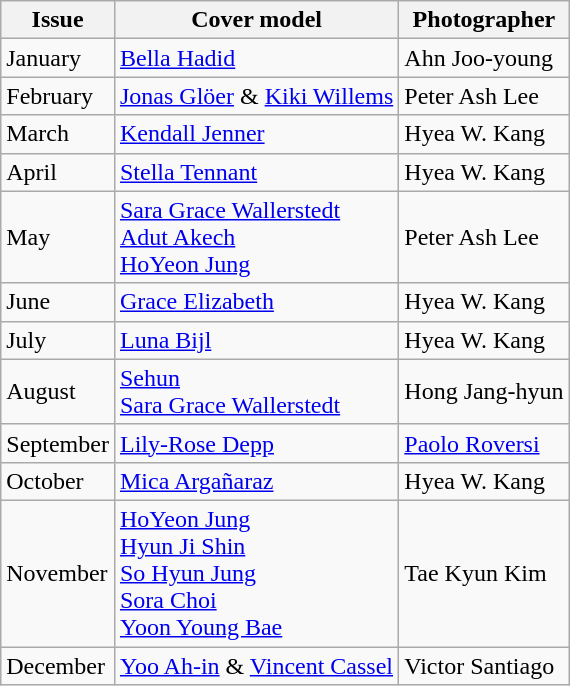<table class="sortable wikitable">
<tr>
<th>Issue</th>
<th>Cover model</th>
<th>Photographer</th>
</tr>
<tr>
<td>January</td>
<td><a href='#'>Bella Hadid</a></td>
<td>Ahn Joo-young</td>
</tr>
<tr>
<td>February</td>
<td><a href='#'>Jonas Glöer</a> & <a href='#'>Kiki Willems</a></td>
<td>Peter Ash Lee</td>
</tr>
<tr>
<td>March</td>
<td><a href='#'>Kendall Jenner</a></td>
<td>Hyea W. Kang</td>
</tr>
<tr>
<td>April</td>
<td><a href='#'>Stella Tennant</a></td>
<td>Hyea W. Kang</td>
</tr>
<tr>
<td>May</td>
<td><a href='#'>Sara Grace Wallerstedt</a><br><a href='#'>Adut Akech</a><br><a href='#'>HoYeon Jung</a></td>
<td>Peter Ash Lee</td>
</tr>
<tr>
<td>June</td>
<td><a href='#'>Grace Elizabeth</a></td>
<td>Hyea W. Kang</td>
</tr>
<tr>
<td>July</td>
<td><a href='#'>Luna Bijl</a></td>
<td>Hyea W. Kang</td>
</tr>
<tr>
<td>August</td>
<td><a href='#'>Sehun</a><br><a href='#'>Sara Grace Wallerstedt</a></td>
<td>Hong Jang-hyun</td>
</tr>
<tr>
<td>September</td>
<td><a href='#'>Lily-Rose Depp</a></td>
<td><a href='#'>Paolo Roversi</a></td>
</tr>
<tr>
<td>October</td>
<td><a href='#'>Mica Argañaraz</a></td>
<td>Hyea W. Kang</td>
</tr>
<tr>
<td>November</td>
<td><a href='#'>HoYeon Jung</a><br><a href='#'>Hyun Ji Shin</a><br><a href='#'>So Hyun Jung</a><br><a href='#'>Sora Choi</a><br><a href='#'>Yoon Young Bae</a></td>
<td>Tae Kyun Kim</td>
</tr>
<tr>
<td>December</td>
<td><a href='#'>Yoo Ah-in</a> & <a href='#'>Vincent Cassel</a></td>
<td>Victor Santiago</td>
</tr>
</table>
